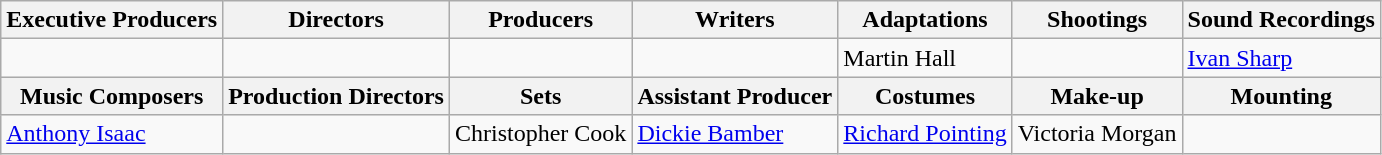<table class="wikitable">
<tr>
<th>Executive Producers</th>
<th>Directors</th>
<th>Producers</th>
<th>Writers</th>
<th>Adaptations</th>
<th>Shootings</th>
<th>Sound Recordings</th>
</tr>
<tr>
<td></td>
<td></td>
<td></td>
<td></td>
<td>Martin Hall</td>
<td></td>
<td><a href='#'>Ivan Sharp</a></td>
</tr>
<tr>
<th>Music Composers</th>
<th>Production Directors</th>
<th>Sets</th>
<th>Assistant Producer</th>
<th>Costumes</th>
<th>Make-up</th>
<th>Mounting</th>
</tr>
<tr>
<td><a href='#'>Anthony Isaac</a></td>
<td></td>
<td>Christopher Cook</td>
<td><a href='#'>Dickie Bamber</a></td>
<td><a href='#'>Richard Pointing</a></td>
<td>Victoria Morgan</td>
<td></td>
</tr>
</table>
